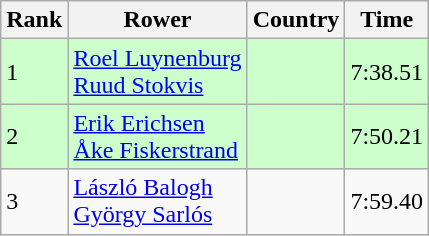<table class="wikitable sortable" style="text-align:middle">
<tr>
<th>Rank</th>
<th>Rower</th>
<th>Country</th>
<th>Time</th>
</tr>
<tr bgcolor=ccffcc>
<td>1</td>
<td><a href='#'>Roel Luynenburg</a><br><a href='#'>Ruud Stokvis</a></td>
<td></td>
<td>7:38.51</td>
</tr>
<tr bgcolor=ccffcc>
<td>2</td>
<td><a href='#'>Erik Erichsen</a><br><a href='#'>Åke Fiskerstrand</a></td>
<td></td>
<td>7:50.21</td>
</tr>
<tr>
<td>3</td>
<td><a href='#'>László Balogh</a><br><a href='#'>György Sarlós</a></td>
<td></td>
<td>7:59.40</td>
</tr>
</table>
